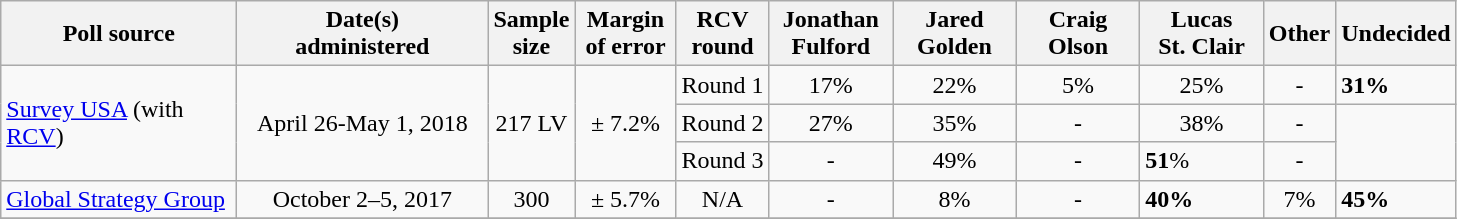<table class="wikitable">
<tr>
<th style="width:150px;">Poll source</th>
<th style="width:160px;">Date(s)<br>administered</th>
<th>Sample<br>size</th>
<th style="width:60px;">Margin<br>of error</th>
<th>RCV<br>round</th>
<th style="width:75px;">Jonathan<br>Fulford</th>
<th style="width:75px;">Jared<br>Golden</th>
<th style="width:75px;">Craig<br>Olson</th>
<th style="width:75px;">Lucas<br>St. Clair</th>
<th>Other</th>
<th>Undecided</th>
</tr>
<tr>
<td rowspan=3><a href='#'>Survey USA</a> (with <a href='#'>RCV</a>)</td>
<td align="center" rowspan=3>April 26-May 1, 2018</td>
<td align="center" rowspan=3>217 LV</td>
<td align="center" rowspan=3>± 7.2%</td>
<td align=center>Round 1</td>
<td align="center">17%</td>
<td align="center">22%</td>
<td align="center">5%</td>
<td align="center">25%</td>
<td align="center">-</td>
<td><strong>31%</strong></td>
</tr>
<tr>
<td align=center>Round 2</td>
<td align="center">27%</td>
<td align="center">35%</td>
<td align="center">-</td>
<td align="center">38%</td>
<td align="center">-</td>
<td align="center" rowspan=2></td>
</tr>
<tr>
<td align=center>Round 3</td>
<td align="center">-</td>
<td align="center">49%</td>
<td align="center">-</td>
<td><strong>51</strong>%</td>
<td align="center">-</td>
</tr>
<tr>
<td><a href='#'>Global Strategy Group</a></td>
<td align="center">October 2–5, 2017</td>
<td align="center">300</td>
<td align="center">± 5.7%</td>
<td align="center">N/A</td>
<td align="center">-</td>
<td align="center">8%</td>
<td align="center">-</td>
<td><strong>40%</strong></td>
<td align="center">7%</td>
<td><strong>45%</strong></td>
</tr>
<tr>
</tr>
</table>
